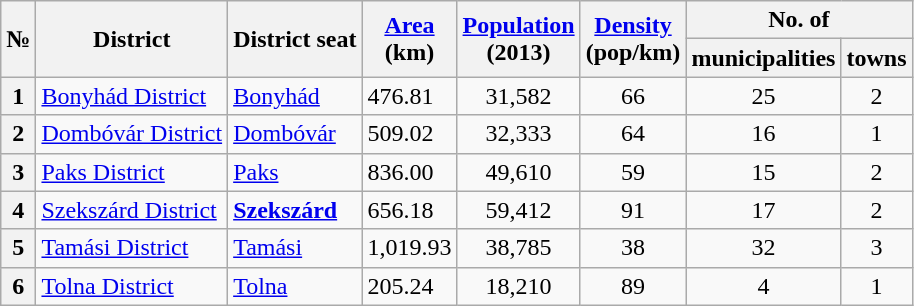<table class="wikitable sortable">
<tr>
<th rowspan=2>№</th>
<th rowspan=2>District</th>
<th rowspan=2>District seat</th>
<th rowspan=2><a href='#'>Area</a><br>(km)</th>
<th rowspan=2><a href='#'>Population</a><br>(2013)</th>
<th rowspan=2><a href='#'>Density</a><br>(pop/km)</th>
<th colspan=2>No. of</th>
</tr>
<tr>
<th>municipalities</th>
<th>towns</th>
</tr>
<tr>
<th>1</th>
<td><a href='#'>Bonyhád District</a></td>
<td><a href='#'>Bonyhád</a></td>
<td>476.81</td>
<td align="center">31,582</td>
<td align="center">66</td>
<td align="center">25</td>
<td align="center">2</td>
</tr>
<tr>
<th>2</th>
<td><a href='#'>Dombóvár District</a></td>
<td><a href='#'>Dombóvár</a></td>
<td>509.02</td>
<td align="center">32,333</td>
<td align="center">64</td>
<td align="center">16</td>
<td align="center">1</td>
</tr>
<tr>
<th>3</th>
<td><a href='#'>Paks District</a></td>
<td><a href='#'>Paks</a></td>
<td>836.00</td>
<td align="center">49,610</td>
<td align="center">59</td>
<td align="center">15</td>
<td align="center">2</td>
</tr>
<tr>
<th>4</th>
<td><a href='#'>Szekszárd District</a></td>
<td><strong><a href='#'>Szekszárd</a></strong></td>
<td>656.18</td>
<td align="center">59,412</td>
<td align="center">91</td>
<td align="center">17</td>
<td align="center">2</td>
</tr>
<tr>
<th>5</th>
<td><a href='#'>Tamási District</a></td>
<td><a href='#'>Tamási</a></td>
<td>1,019.93</td>
<td align="center">38,785</td>
<td align="center">38</td>
<td align="center">32</td>
<td align="center">3</td>
</tr>
<tr>
<th>6</th>
<td><a href='#'>Tolna District</a></td>
<td><a href='#'>Tolna</a></td>
<td>205.24</td>
<td align="center">18,210</td>
<td align="center">89</td>
<td align="center">4</td>
<td align="center">1</td>
</tr>
</table>
